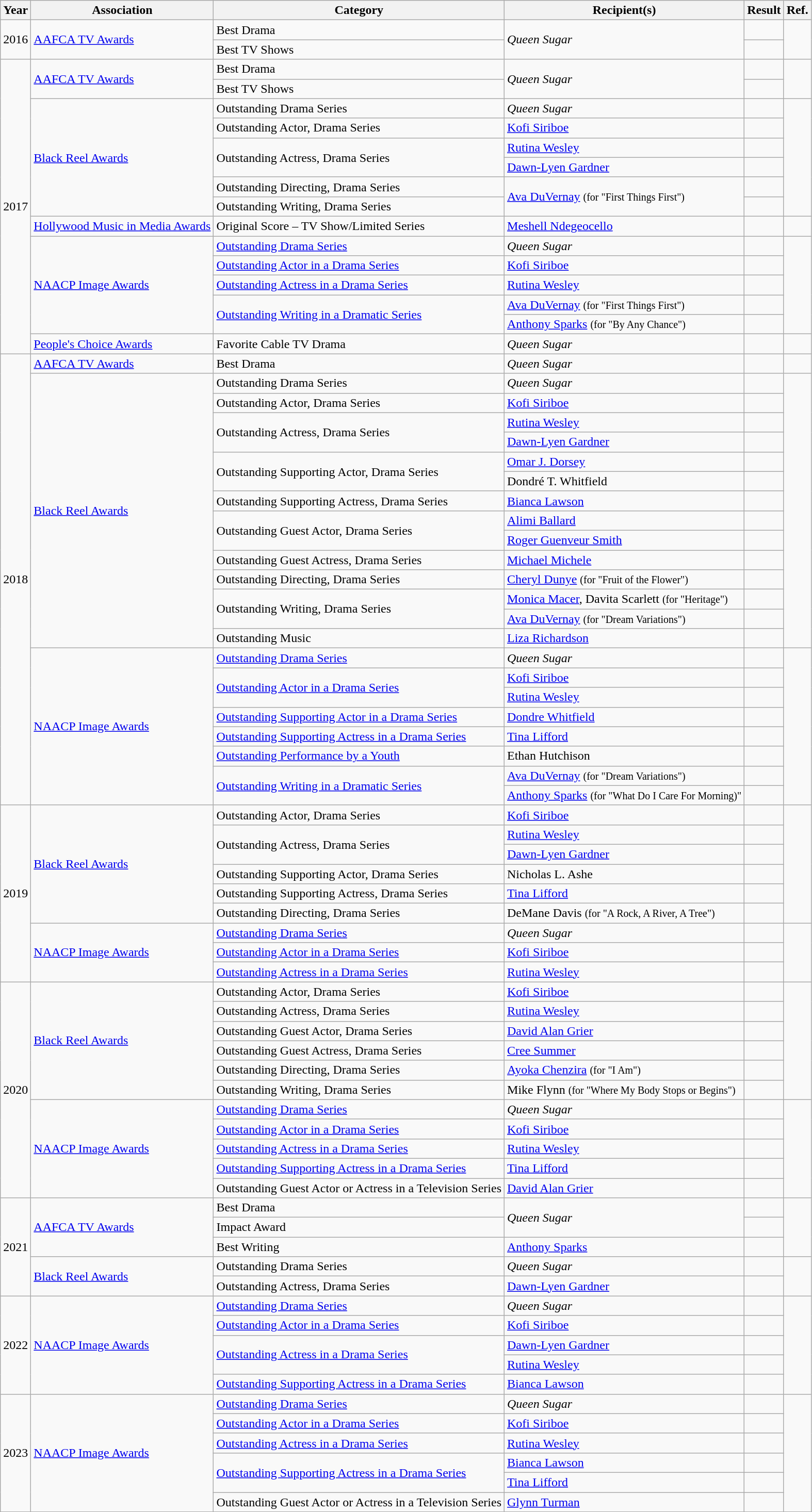<table class="wikitable sortable plainrowheaders">
<tr>
<th>Year</th>
<th>Association</th>
<th>Category</th>
<th>Recipient(s)</th>
<th>Result</th>
<th>Ref.</th>
</tr>
<tr>
<td rowspan=2 style="text-align:center;">2016</td>
<td rowspan=2><a href='#'>AAFCA TV Awards</a></td>
<td>Best Drama</td>
<td rowspan=2><em>Queen Sugar</em></td>
<td></td>
<td rowspan=2></td>
</tr>
<tr>
<td>Best TV Shows</td>
<td></td>
</tr>
<tr>
<td rowspan=15 style="text-align:center;">2017</td>
<td rowspan=2><a href='#'>AAFCA TV Awards</a></td>
<td>Best Drama</td>
<td rowspan=2><em>Queen Sugar</em></td>
<td></td>
<td rowspan=2></td>
</tr>
<tr>
<td>Best TV Shows</td>
<td></td>
</tr>
<tr>
<td rowspan="6"><a href='#'>Black Reel Awards</a></td>
<td>Outstanding Drama Series</td>
<td><em>Queen Sugar</em></td>
<td></td>
<td rowspan="6"></td>
</tr>
<tr>
<td>Outstanding Actor, Drama Series</td>
<td><a href='#'>Kofi Siriboe</a></td>
<td></td>
</tr>
<tr>
<td rowspan="2">Outstanding Actress, Drama Series</td>
<td><a href='#'>Rutina Wesley</a></td>
<td></td>
</tr>
<tr>
<td><a href='#'>Dawn-Lyen Gardner</a></td>
<td></td>
</tr>
<tr>
<td>Outstanding Directing, Drama Series</td>
<td rowspan=2><a href='#'>Ava DuVernay</a> <small>(for "First Things First")</small></td>
<td></td>
</tr>
<tr>
<td>Outstanding Writing, Drama Series</td>
<td></td>
</tr>
<tr>
<td><a href='#'>Hollywood Music in Media Awards</a></td>
<td>Original Score – TV Show/Limited Series</td>
<td><a href='#'>Meshell Ndegeocello</a></td>
<td></td>
<td></td>
</tr>
<tr>
<td rowspan=5><a href='#'>NAACP Image Awards</a></td>
<td><a href='#'>Outstanding Drama Series</a></td>
<td><em>Queen Sugar</em></td>
<td></td>
<td rowspan=5></td>
</tr>
<tr>
<td><a href='#'>Outstanding Actor in a Drama Series</a></td>
<td><a href='#'>Kofi Siriboe</a></td>
<td></td>
</tr>
<tr>
<td><a href='#'>Outstanding Actress in a Drama Series</a></td>
<td><a href='#'>Rutina Wesley</a></td>
<td></td>
</tr>
<tr>
<td rowspan=2><a href='#'>Outstanding Writing in a Dramatic Series</a></td>
<td><a href='#'>Ava DuVernay</a>  <small>(for "First Things First")</small></td>
<td></td>
</tr>
<tr>
<td><a href='#'>Anthony Sparks</a>  <small>(for "By Any Chance")</small></td>
<td></td>
</tr>
<tr>
<td rowspan=1><a href='#'>People's Choice Awards</a></td>
<td>Favorite Cable TV Drama</td>
<td rowspan=1><em>Queen Sugar</em></td>
<td></td>
<td rowspan=1></td>
</tr>
<tr>
<td rowspan="23" style="text-align:center;">2018</td>
<td><a href='#'>AAFCA TV Awards</a></td>
<td>Best Drama</td>
<td><em>Queen Sugar</em></td>
<td></td>
<td></td>
</tr>
<tr>
<td rowspan="14"><a href='#'>Black Reel Awards</a></td>
<td>Outstanding Drama Series</td>
<td><em>Queen Sugar</em></td>
<td></td>
<td rowspan="14"></td>
</tr>
<tr>
<td>Outstanding Actor, Drama Series</td>
<td><a href='#'>Kofi Siriboe</a></td>
<td></td>
</tr>
<tr>
<td rowspan="2">Outstanding Actress, Drama Series</td>
<td><a href='#'>Rutina Wesley</a></td>
<td></td>
</tr>
<tr>
<td><a href='#'>Dawn-Lyen Gardner</a></td>
<td></td>
</tr>
<tr>
<td rowspan="2">Outstanding Supporting Actor, Drama Series</td>
<td><a href='#'>Omar J. Dorsey</a></td>
<td></td>
</tr>
<tr>
<td>Dondré T. Whitfield</td>
<td></td>
</tr>
<tr>
<td>Outstanding Supporting Actress, Drama Series</td>
<td><a href='#'>Bianca Lawson</a></td>
<td></td>
</tr>
<tr>
<td rowspan="2">Outstanding Guest Actor, Drama Series</td>
<td><a href='#'>Alimi Ballard</a></td>
<td></td>
</tr>
<tr>
<td><a href='#'>Roger Guenveur Smith</a></td>
<td></td>
</tr>
<tr>
<td>Outstanding Guest Actress, Drama Series</td>
<td><a href='#'>Michael Michele</a></td>
<td></td>
</tr>
<tr>
<td>Outstanding Directing, Drama Series</td>
<td><a href='#'>Cheryl Dunye</a> <small>(for "Fruit of the Flower")</small></td>
<td></td>
</tr>
<tr>
<td rowspan="2">Outstanding Writing, Drama Series</td>
<td><a href='#'>Monica Macer</a>, Davita Scarlett <small>(for "Heritage")</small></td>
<td></td>
</tr>
<tr>
<td><a href='#'>Ava DuVernay</a> <small>(for "Dream Variations")</small></td>
<td></td>
</tr>
<tr>
<td>Outstanding Music</td>
<td><a href='#'>Liza Richardson</a></td>
<td></td>
</tr>
<tr>
<td rowspan="8"><a href='#'>NAACP Image Awards</a></td>
<td><a href='#'>Outstanding Drama Series</a></td>
<td><em>Queen Sugar</em></td>
<td></td>
<td rowspan="8"></td>
</tr>
<tr>
<td rowspan="2"><a href='#'>Outstanding Actor in a Drama Series</a></td>
<td><a href='#'>Kofi Siriboe</a></td>
<td></td>
</tr>
<tr>
<td><a href='#'>Rutina Wesley</a></td>
<td></td>
</tr>
<tr>
<td><a href='#'>Outstanding Supporting Actor in a Drama Series</a></td>
<td><a href='#'>Dondre Whitfield</a></td>
<td></td>
</tr>
<tr>
<td><a href='#'>Outstanding Supporting Actress in a Drama Series</a></td>
<td><a href='#'>Tina Lifford</a></td>
<td></td>
</tr>
<tr>
<td><a href='#'>Outstanding Performance by a Youth</a></td>
<td>Ethan Hutchison</td>
<td></td>
</tr>
<tr>
<td rowspan="2"><a href='#'>Outstanding Writing in a Dramatic Series</a></td>
<td><a href='#'>Ava DuVernay</a> <small>(for "Dream Variations")</small></td>
<td></td>
</tr>
<tr>
<td><a href='#'>Anthony Sparks</a> <small>(for "What Do I Care For Morning)"</small></td>
<td></td>
</tr>
<tr>
<td rowspan="9" style="text-align:center;">2019</td>
<td rowspan="6"><a href='#'>Black Reel Awards</a></td>
<td>Outstanding Actor, Drama Series</td>
<td><a href='#'>Kofi Siriboe</a></td>
<td></td>
<td rowspan="6"></td>
</tr>
<tr>
<td rowspan="2">Outstanding Actress, Drama Series</td>
<td><a href='#'>Rutina Wesley</a></td>
<td></td>
</tr>
<tr>
<td><a href='#'>Dawn-Lyen Gardner</a></td>
<td></td>
</tr>
<tr>
<td>Outstanding Supporting Actor, Drama Series</td>
<td>Nicholas L. Ashe</td>
<td></td>
</tr>
<tr>
<td>Outstanding Supporting Actress, Drama Series</td>
<td><a href='#'>Tina Lifford</a></td>
<td></td>
</tr>
<tr>
<td>Outstanding Directing, Drama Series</td>
<td>DeMane Davis <small>(for "A Rock, A River, A Tree")</small></td>
<td></td>
</tr>
<tr>
<td rowspan="3"><a href='#'>NAACP Image Awards</a></td>
<td><a href='#'>Outstanding Drama Series</a></td>
<td><em>Queen Sugar</em></td>
<td></td>
<td rowspan="3"></td>
</tr>
<tr>
<td><a href='#'>Outstanding Actor in a Drama Series</a></td>
<td><a href='#'>Kofi Siriboe</a></td>
<td></td>
</tr>
<tr>
<td><a href='#'>Outstanding Actress in a Drama Series</a></td>
<td><a href='#'>Rutina Wesley</a></td>
<td></td>
</tr>
<tr>
<td rowspan="11" style="text-align:center;">2020</td>
<td rowspan="6"><a href='#'>Black Reel Awards</a></td>
<td>Outstanding Actor, Drama Series</td>
<td><a href='#'>Kofi Siriboe</a></td>
<td></td>
<td rowspan="6"></td>
</tr>
<tr>
<td>Outstanding Actress, Drama Series</td>
<td><a href='#'>Rutina Wesley</a></td>
<td></td>
</tr>
<tr>
<td>Outstanding Guest Actor, Drama Series</td>
<td><a href='#'>David Alan Grier</a></td>
<td></td>
</tr>
<tr>
<td>Outstanding Guest Actress, Drama Series</td>
<td><a href='#'>Cree Summer</a></td>
<td></td>
</tr>
<tr>
<td>Outstanding Directing, Drama Series</td>
<td><a href='#'>Ayoka Chenzira</a>  <small>(for "I Am")</small></td>
<td></td>
</tr>
<tr>
<td>Outstanding Writing, Drama Series</td>
<td>Mike Flynn  <small>(for "Where My Body Stops or Begins")</small></td>
<td></td>
</tr>
<tr>
<td rowspan="5"><a href='#'>NAACP Image Awards</a></td>
<td><a href='#'>Outstanding Drama Series</a></td>
<td><em>Queen Sugar</em></td>
<td></td>
<td rowspan="5"></td>
</tr>
<tr>
<td><a href='#'>Outstanding Actor in a Drama Series</a></td>
<td><a href='#'>Kofi Siriboe</a></td>
<td></td>
</tr>
<tr>
<td><a href='#'>Outstanding Actress in a Drama Series</a></td>
<td><a href='#'>Rutina Wesley</a></td>
<td></td>
</tr>
<tr>
<td><a href='#'>Outstanding Supporting Actress in a Drama Series</a></td>
<td><a href='#'>Tina Lifford</a></td>
<td></td>
</tr>
<tr>
<td>Outstanding Guest Actor or Actress in a Television Series</td>
<td><a href='#'>David Alan Grier</a></td>
<td></td>
</tr>
<tr>
<td rowspan="5" style="text-align:center;">2021</td>
<td rowspan="3"><a href='#'>AAFCA TV Awards</a></td>
<td>Best Drama</td>
<td rowspan="2"><em>Queen Sugar</em></td>
<td></td>
<td rowspan="3"></td>
</tr>
<tr>
<td>Impact Award</td>
<td></td>
</tr>
<tr>
<td>Best Writing</td>
<td><a href='#'>Anthony Sparks</a></td>
<td></td>
</tr>
<tr>
<td rowspan="2"><a href='#'>Black Reel Awards</a></td>
<td>Outstanding Drama Series</td>
<td><em>Queen Sugar</em></td>
<td></td>
<td rowspan="2"></td>
</tr>
<tr>
<td>Outstanding Actress, Drama Series</td>
<td><a href='#'>Dawn-Lyen Gardner</a></td>
<td></td>
</tr>
<tr>
<td rowspan="5" style="text-align:center;">2022</td>
<td rowspan="5"><a href='#'>NAACP Image Awards</a></td>
<td><a href='#'>Outstanding Drama Series</a></td>
<td><em>Queen Sugar</em></td>
<td></td>
<td rowspan="5"></td>
</tr>
<tr>
<td><a href='#'>Outstanding Actor in a Drama Series</a></td>
<td><a href='#'>Kofi Siriboe</a></td>
<td></td>
</tr>
<tr>
<td rowspan="2"><a href='#'>Outstanding Actress in a Drama Series</a></td>
<td><a href='#'>Dawn-Lyen Gardner</a></td>
<td></td>
</tr>
<tr>
<td><a href='#'>Rutina Wesley</a></td>
<td></td>
</tr>
<tr>
<td><a href='#'>Outstanding Supporting Actress in a Drama Series</a></td>
<td><a href='#'>Bianca Lawson</a></td>
<td></td>
</tr>
<tr>
<td rowspan="6" style="text-align:center;">2023</td>
<td rowspan="6"><a href='#'>NAACP Image Awards</a></td>
<td><a href='#'>Outstanding Drama Series</a></td>
<td><em>Queen Sugar</em></td>
<td></td>
<td rowspan="6"></td>
</tr>
<tr>
<td><a href='#'>Outstanding Actor in a Drama Series</a></td>
<td><a href='#'>Kofi Siriboe</a></td>
<td></td>
</tr>
<tr>
<td><a href='#'>Outstanding Actress in a Drama Series</a></td>
<td><a href='#'>Rutina Wesley</a></td>
<td></td>
</tr>
<tr>
<td rowspan="2"><a href='#'>Outstanding Supporting Actress in a Drama Series</a></td>
<td><a href='#'>Bianca Lawson</a></td>
<td></td>
</tr>
<tr>
<td><a href='#'>Tina Lifford</a></td>
<td></td>
</tr>
<tr>
<td>Outstanding Guest Actor or Actress in a Television Series</td>
<td><a href='#'>Glynn Turman</a></td>
<td></td>
</tr>
<tr>
</tr>
</table>
